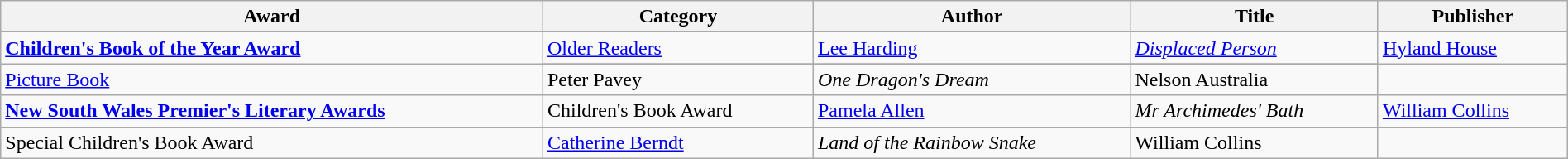<table class="wikitable" width=100%>
<tr>
<th>Award</th>
<th>Category</th>
<th>Author</th>
<th>Title</th>
<th>Publisher</th>
</tr>
<tr>
<td rowspan=2><strong><a href='#'>Children's Book of the Year Award</a></strong></td>
<td><a href='#'>Older Readers</a></td>
<td><a href='#'>Lee Harding</a></td>
<td><em><a href='#'>Displaced Person</a></em></td>
<td><a href='#'>Hyland House</a></td>
</tr>
<tr>
</tr>
<tr>
<td><a href='#'>Picture Book</a></td>
<td>Peter Pavey</td>
<td><em>One Dragon's Dream</em></td>
<td>Nelson Australia</td>
</tr>
<tr>
<td rowspan=2><strong><a href='#'>New South Wales Premier's Literary Awards</a></strong></td>
<td>Children's Book Award</td>
<td><a href='#'>Pamela Allen</a></td>
<td><em>Mr Archimedes' Bath</em></td>
<td><a href='#'>William Collins</a></td>
</tr>
<tr>
</tr>
<tr>
<td>Special Children's Book Award</td>
<td><a href='#'>Catherine Berndt</a></td>
<td><em>Land of the Rainbow Snake</em></td>
<td>William Collins</td>
</tr>
</table>
